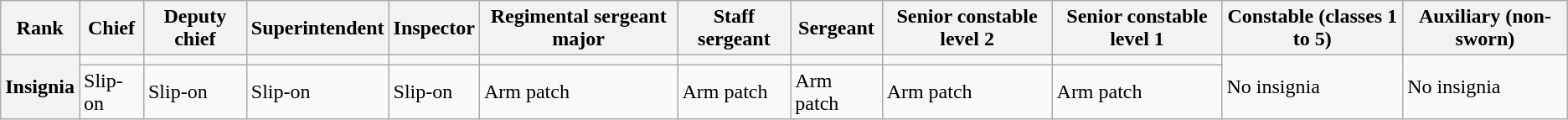<table class="wikitable">
<tr>
<th>Rank</th>
<th>Chief</th>
<th>Deputy chief</th>
<th>Superintendent</th>
<th>Inspector</th>
<th>Regimental sergeant major</th>
<th>Staff sergeant</th>
<th>Sergeant</th>
<th>Senior constable level 2</th>
<th>Senior constable level 1</th>
<th>Constable (classes 1 to 5)</th>
<th>Auxiliary (non-sworn)</th>
</tr>
<tr>
<th rowspan="2">Insignia</th>
<td></td>
<td></td>
<td></td>
<td></td>
<td></td>
<td></td>
<td></td>
<td></td>
<td></td>
<td rowspan="2">No insignia</td>
<td rowspan="2">No insignia</td>
</tr>
<tr>
<td>Slip-on</td>
<td>Slip-on</td>
<td>Slip-on</td>
<td>Slip-on</td>
<td>Arm patch</td>
<td>Arm patch</td>
<td>Arm patch</td>
<td>Arm patch</td>
<td>Arm patch</td>
</tr>
</table>
